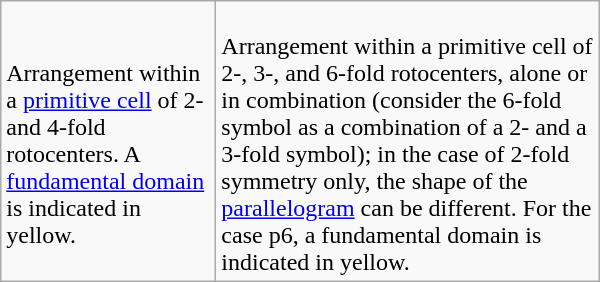<table class=wikitable align=right width=400>
<tr>
<td><br>Arrangement within a <a href='#'>primitive cell</a> of 2- and 4-fold rotocenters. A <a href='#'>fundamental domain</a> is indicated in yellow.</td>
<td><br>Arrangement within a primitive cell of 2-, 3-, and 6-fold rotocenters, alone or in combination (consider the 6-fold symbol as a combination of a 2- and a 3-fold symbol); in the case of 2-fold symmetry only, the shape of the <a href='#'>parallelogram</a> can be different. For the case p6, a fundamental domain is indicated in yellow.</td>
</tr>
</table>
